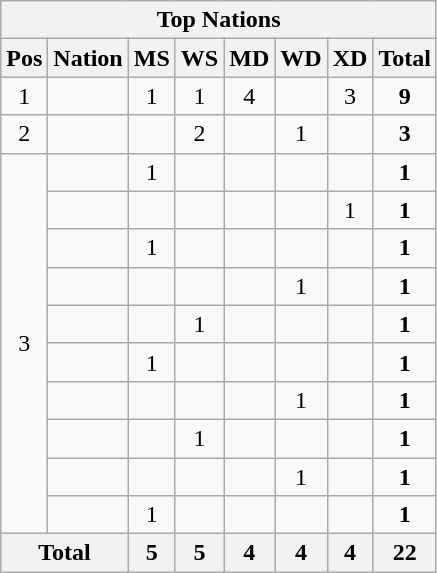<table class="wikitable" style="text-align:center">
<tr>
<th colspan="10">Top Nations</th>
</tr>
<tr>
<th>Pos</th>
<th>Nation</th>
<th>MS</th>
<th>WS</th>
<th>MD</th>
<th>WD</th>
<th>XD</th>
<th>Total</th>
</tr>
<tr>
<td>1</td>
<td align="left"></td>
<td>1</td>
<td>1</td>
<td>4</td>
<td></td>
<td>3</td>
<td><strong>9</strong></td>
</tr>
<tr>
<td>2</td>
<td align="left"></td>
<td></td>
<td>2</td>
<td></td>
<td>1</td>
<td></td>
<td><strong>3</strong></td>
</tr>
<tr>
<td rowspan="10">3</td>
<td align="left"></td>
<td>1</td>
<td></td>
<td></td>
<td></td>
<td></td>
<td><strong>1</strong></td>
</tr>
<tr>
<td align="left"></td>
<td></td>
<td></td>
<td></td>
<td></td>
<td>1</td>
<td><strong>1</strong></td>
</tr>
<tr>
<td align="left"></td>
<td>1</td>
<td></td>
<td></td>
<td></td>
<td></td>
<td><strong>1</strong></td>
</tr>
<tr>
<td align="left"></td>
<td></td>
<td></td>
<td></td>
<td>1</td>
<td></td>
<td><strong>1</strong></td>
</tr>
<tr>
<td align="left"></td>
<td></td>
<td>1</td>
<td></td>
<td></td>
<td></td>
<td><strong>1</strong></td>
</tr>
<tr>
<td align="left"></td>
<td>1</td>
<td></td>
<td></td>
<td></td>
<td></td>
<td><strong>1</strong></td>
</tr>
<tr>
<td align="left"></td>
<td></td>
<td></td>
<td></td>
<td>1</td>
<td></td>
<td><strong>1</strong></td>
</tr>
<tr>
<td align="left"></td>
<td></td>
<td>1</td>
<td></td>
<td></td>
<td></td>
<td><strong>1</strong></td>
</tr>
<tr>
<td align="left"></td>
<td></td>
<td></td>
<td></td>
<td>1</td>
<td></td>
<td><strong>1</strong></td>
</tr>
<tr>
<td align="left"></td>
<td>1</td>
<td></td>
<td></td>
<td></td>
<td></td>
<td><strong>1</strong></td>
</tr>
<tr>
<th colspan="2">Total</th>
<th>5</th>
<th>5</th>
<th>4</th>
<th>4</th>
<th>4</th>
<th>22</th>
</tr>
</table>
